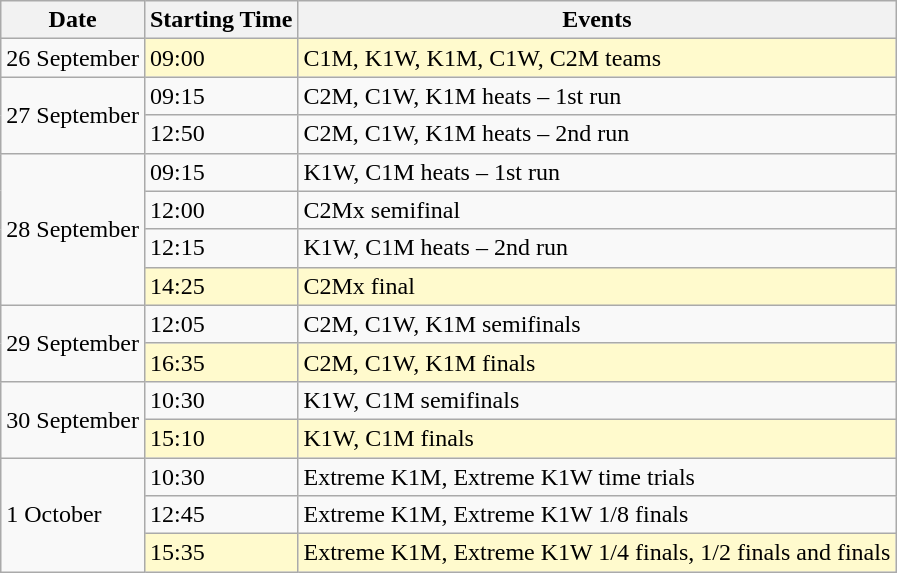<table class="wikitable">
<tr>
<th>Date</th>
<th>Starting Time</th>
<th>Events</th>
</tr>
<tr>
<td>26 September</td>
<td bgcolor=lemonchiffon>09:00</td>
<td bgcolor=lemonchiffon>C1M, K1W, K1M, C1W, C2M teams</td>
</tr>
<tr>
<td rowspan=2>27 September</td>
<td>09:15</td>
<td>C2M, C1W, K1M heats – 1st run</td>
</tr>
<tr>
<td>12:50</td>
<td>C2M, C1W, K1M heats – 2nd run</td>
</tr>
<tr>
<td rowspan=4>28 September</td>
<td>09:15</td>
<td>K1W, C1M heats – 1st run</td>
</tr>
<tr>
<td>12:00</td>
<td>C2Mx semifinal</td>
</tr>
<tr>
<td>12:15</td>
<td>K1W, C1M heats – 2nd run</td>
</tr>
<tr bgcolor=lemonchiffon>
<td>14:25</td>
<td>C2Mx final</td>
</tr>
<tr>
<td rowspan=2>29 September</td>
<td>12:05</td>
<td>C2M, C1W, K1M semifinals</td>
</tr>
<tr bgcolor=lemonchiffon>
<td>16:35</td>
<td>C2M, C1W, K1M finals</td>
</tr>
<tr>
<td rowspan=2>30 September</td>
<td>10:30</td>
<td>K1W, C1M semifinals</td>
</tr>
<tr bgcolor=lemonchiffon>
<td>15:10</td>
<td>K1W, C1M finals</td>
</tr>
<tr>
<td rowspan=3>1 October</td>
<td>10:30</td>
<td>Extreme K1M, Extreme K1W time trials</td>
</tr>
<tr>
<td>12:45</td>
<td>Extreme K1M, Extreme K1W 1/8 finals</td>
</tr>
<tr bgcolor=lemonchiffon>
<td>15:35</td>
<td>Extreme K1M, Extreme K1W 1/4 finals, 1/2 finals and finals</td>
</tr>
</table>
